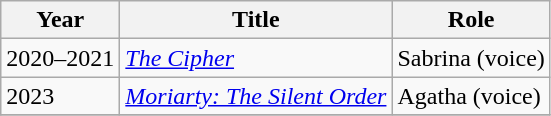<table class="wikitable sortable">
<tr>
<th>Year</th>
<th>Title</th>
<th>Role</th>
</tr>
<tr>
<td>2020–2021</td>
<td><em><a href='#'>The Cipher</a></em></td>
<td>Sabrina (voice)</td>
</tr>
<tr>
<td>2023</td>
<td><em><a href='#'>Moriarty: The Silent Order</a></em></td>
<td>Agatha (voice)</td>
</tr>
<tr>
</tr>
</table>
